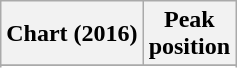<table class="wikitable sortable plainrowheaders" style="text-align:center">
<tr>
<th scope="col">Chart (2016)</th>
<th scope="col">Peak<br>position</th>
</tr>
<tr>
</tr>
<tr>
</tr>
<tr>
</tr>
</table>
